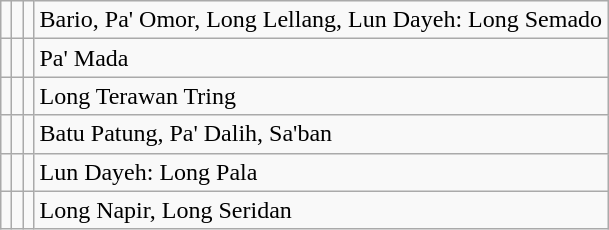<table class="wikitable">
<tr>
<td></td>
<td></td>
<td></td>
<td>Bario, Pa' Omor, Long Lellang, Lun Dayeh: Long Semado</td>
</tr>
<tr>
<td></td>
<td></td>
<td></td>
<td>Pa' Mada</td>
</tr>
<tr>
<td></td>
<td></td>
<td></td>
<td>Long Terawan Tring</td>
</tr>
<tr>
<td></td>
<td></td>
<td></td>
<td>Batu Patung, Pa' Dalih, Sa'ban</td>
</tr>
<tr>
<td></td>
<td></td>
<td></td>
<td>Lun Dayeh: Long Pala</td>
</tr>
<tr>
<td></td>
<td></td>
<td></td>
<td>Long Napir, Long Seridan</td>
</tr>
</table>
